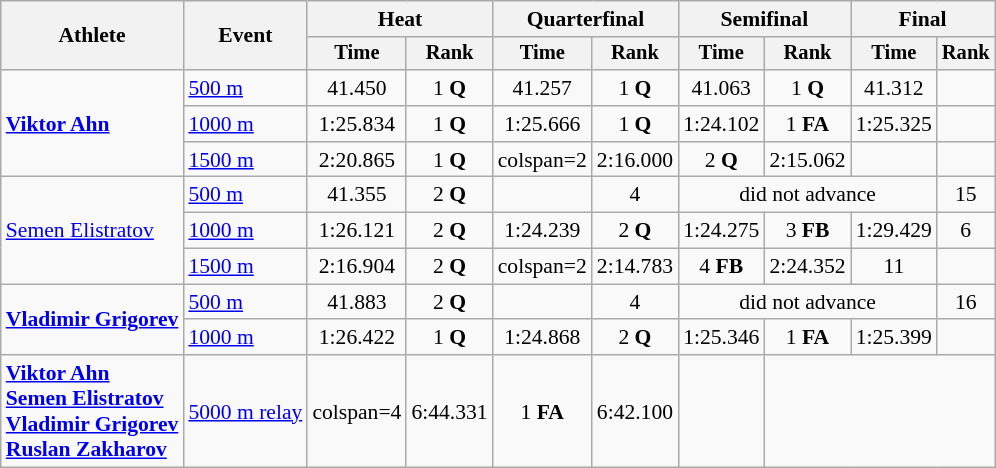<table class="wikitable" style="font-size:90%">
<tr>
<th rowspan=2>Athlete</th>
<th rowspan=2>Event</th>
<th colspan=2>Heat</th>
<th colspan=2>Quarterfinal</th>
<th colspan=2>Semifinal</th>
<th colspan=2>Final</th>
</tr>
<tr style="font-size:95%">
<th>Time</th>
<th>Rank</th>
<th>Time</th>
<th>Rank</th>
<th>Time</th>
<th>Rank</th>
<th>Time</th>
<th>Rank</th>
</tr>
<tr align=center>
<td align=left rowspan=3><strong><a href='#'>Viktor Ahn</a></strong></td>
<td align=left><a href='#'>500 m</a></td>
<td>41.450</td>
<td>1 <strong>Q</strong></td>
<td>41.257</td>
<td>1 <strong>Q</strong></td>
<td>41.063</td>
<td>1 <strong>Q</strong></td>
<td>41.312</td>
<td></td>
</tr>
<tr align=center>
<td align=left><a href='#'>1000 m</a></td>
<td>1:25.834</td>
<td>1 <strong>Q</strong></td>
<td>1:25.666</td>
<td>1 <strong>Q</strong></td>
<td>1:24.102</td>
<td>1 <strong>FA</strong></td>
<td>1:25.325</td>
<td></td>
</tr>
<tr align=center>
<td align=left><a href='#'>1500 m</a></td>
<td>2:20.865</td>
<td>1 <strong>Q</strong></td>
<td>colspan=2 </td>
<td>2:16.000</td>
<td>2 <strong>Q</strong></td>
<td>2:15.062</td>
<td></td>
</tr>
<tr align=center>
<td align=left rowspan=3><a href='#'>Semen Elistratov</a></td>
<td align=left><a href='#'>500 m</a></td>
<td>41.355</td>
<td>2 <strong>Q</strong></td>
<td></td>
<td>4</td>
<td colspan=3>did not advance</td>
<td>15</td>
</tr>
<tr align=center>
<td align=left><a href='#'>1000 m</a></td>
<td>1:26.121</td>
<td>2 <strong>Q</strong></td>
<td>1:24.239</td>
<td>2 <strong>Q</strong></td>
<td>1:24.275</td>
<td>3 <strong>FB</strong></td>
<td>1:29.429</td>
<td>6</td>
</tr>
<tr align=center>
<td align=left><a href='#'>1500 m</a></td>
<td>2:16.904</td>
<td>2 <strong>Q</strong></td>
<td>colspan=2 </td>
<td>2:14.783</td>
<td>4 <strong>FB</strong></td>
<td>2:24.352</td>
<td>11</td>
</tr>
<tr align=center>
<td align=left rowspan=2><strong><a href='#'>Vladimir Grigorev</a></strong></td>
<td align=left><a href='#'>500 m</a></td>
<td>41.883</td>
<td>2 <strong>Q</strong></td>
<td></td>
<td>4</td>
<td colspan=3>did not advance</td>
<td>16</td>
</tr>
<tr align=center>
<td align=left><a href='#'>1000 m</a></td>
<td>1:26.422</td>
<td>1 <strong>Q</strong></td>
<td>1:24.868</td>
<td>2 <strong>Q</strong></td>
<td>1:25.346</td>
<td>1 <strong>FA</strong></td>
<td>1:25.399</td>
<td></td>
</tr>
<tr align=center>
<td align=left><strong><a href='#'>Viktor Ahn</a><br><a href='#'>Semen Elistratov</a><br><a href='#'>Vladimir Grigorev</a><br><a href='#'>Ruslan Zakharov</a></strong></td>
<td align=left><a href='#'>5000 m relay</a></td>
<td>colspan=4 </td>
<td>6:44.331</td>
<td>1 <strong>FA</strong></td>
<td>6:42.100 </td>
<td></td>
</tr>
</table>
